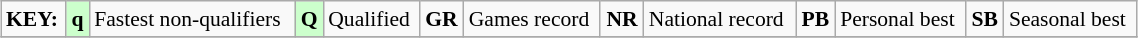<table class="wikitable" style="margin:0.5em auto; font-size:90%;position:relative;" width=60%>
<tr>
<td><strong>KEY:</strong></td>
<td bgcolor=ccffcc align=center><strong>q</strong></td>
<td>Fastest non-qualifiers</td>
<td bgcolor=ccffcc align=center><strong>Q</strong></td>
<td>Qualified</td>
<td align=center><strong>GR</strong></td>
<td>Games record</td>
<td align=center><strong>NR</strong></td>
<td>National record</td>
<td align=center><strong>PB</strong></td>
<td>Personal best</td>
<td align=center><strong>SB</strong></td>
<td>Seasonal best</td>
</tr>
<tr>
</tr>
</table>
